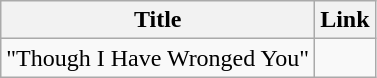<table class="wikitable">
<tr>
<th>Title</th>
<th>Link</th>
</tr>
<tr>
<td>"Though I Have Wronged You"</td>
<td></td>
</tr>
</table>
